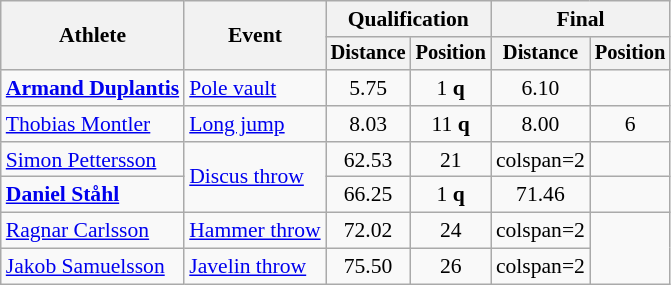<table class="wikitable" style="font-size:90%">
<tr>
<th rowspan="2">Athlete</th>
<th rowspan="2">Event</th>
<th colspan="2">Qualification</th>
<th colspan="2">Final</th>
</tr>
<tr style="font-size:95%">
<th>Distance</th>
<th>Position</th>
<th>Distance</th>
<th>Position</th>
</tr>
<tr align="center">
<td align=left><strong><a href='#'>Armand Duplantis</a></strong></td>
<td align=left><a href='#'>Pole vault</a></td>
<td>5.75</td>
<td>1 <strong>q</strong></td>
<td>6.10</td>
<td></td>
</tr>
<tr align="center">
<td align=left><a href='#'>Thobias Montler</a></td>
<td align=left><a href='#'>Long jump</a></td>
<td>8.03</td>
<td>11 <strong>q</strong></td>
<td>8.00</td>
<td>6</td>
</tr>
<tr align="center">
<td align=left><a href='#'>Simon Pettersson</a></td>
<td align=left rowspan=2><a href='#'>Discus throw</a></td>
<td>62.53</td>
<td>21</td>
<td>colspan=2 </td>
</tr>
<tr align="center">
<td align=left><strong><a href='#'>Daniel Ståhl</a></strong></td>
<td>66.25</td>
<td>1 <strong>q</strong></td>
<td>71.46 </td>
<td></td>
</tr>
<tr align="center">
<td align=left><a href='#'>Ragnar Carlsson</a></td>
<td align=left><a href='#'>Hammer throw</a></td>
<td>72.02</td>
<td>24</td>
<td>colspan=2 </td>
</tr>
<tr align="center">
<td align=left><a href='#'>Jakob Samuelsson</a></td>
<td align=left><a href='#'>Javelin throw</a></td>
<td>75.50</td>
<td>26</td>
<td>colspan=2 </td>
</tr>
</table>
